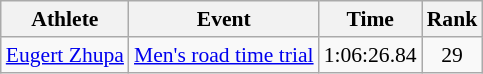<table class=wikitable style="font-size:90%;">
<tr>
<th>Athlete</th>
<th>Event</th>
<th>Time</th>
<th>Rank</th>
</tr>
<tr align=center>
<td align=left><a href='#'>Eugert Zhupa</a></td>
<td align=left><a href='#'>Men's road time trial</a></td>
<td>1:06:26.84</td>
<td>29</td>
</tr>
</table>
